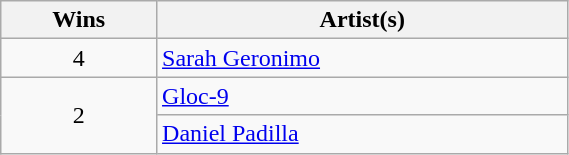<table class="wikitable"  style="width:30%;">
<tr>
<th scope="col">Wins</th>
<th scope="col">Artist(s)</th>
</tr>
<tr>
<td align=center>4</td>
<td><a href='#'>Sarah Geronimo</a></td>
</tr>
<tr>
<td align=center rowspan=2>2</td>
<td><a href='#'>Gloc-9</a></td>
</tr>
<tr>
<td><a href='#'>Daniel Padilla</a></td>
</tr>
</table>
